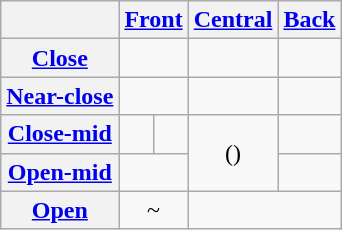<table class="wikitable" style="text-align: center;">
<tr>
<th></th>
<th colspan="2"><a href='#'>Front</a></th>
<th><a href='#'>Central</a></th>
<th><a href='#'>Back</a></th>
</tr>
<tr>
<th><a href='#'>Close</a></th>
<td colspan="2"></td>
<td></td>
<td></td>
</tr>
<tr>
<th><a href='#'>Near-close</a></th>
<td colspan="2"></td>
<td></td>
<td></td>
</tr>
<tr>
<th><a href='#'>Close-mid</a></th>
<td></td>
<td></td>
<td rowspan="2">()</td>
<td></td>
</tr>
<tr>
<th><a href='#'>Open-mid</a></th>
<td colspan="2"></td>
<td></td>
</tr>
<tr>
<th><a href='#'>Open</a></th>
<td colspan="2">~</td>
<td colspan="2"></td>
</tr>
</table>
